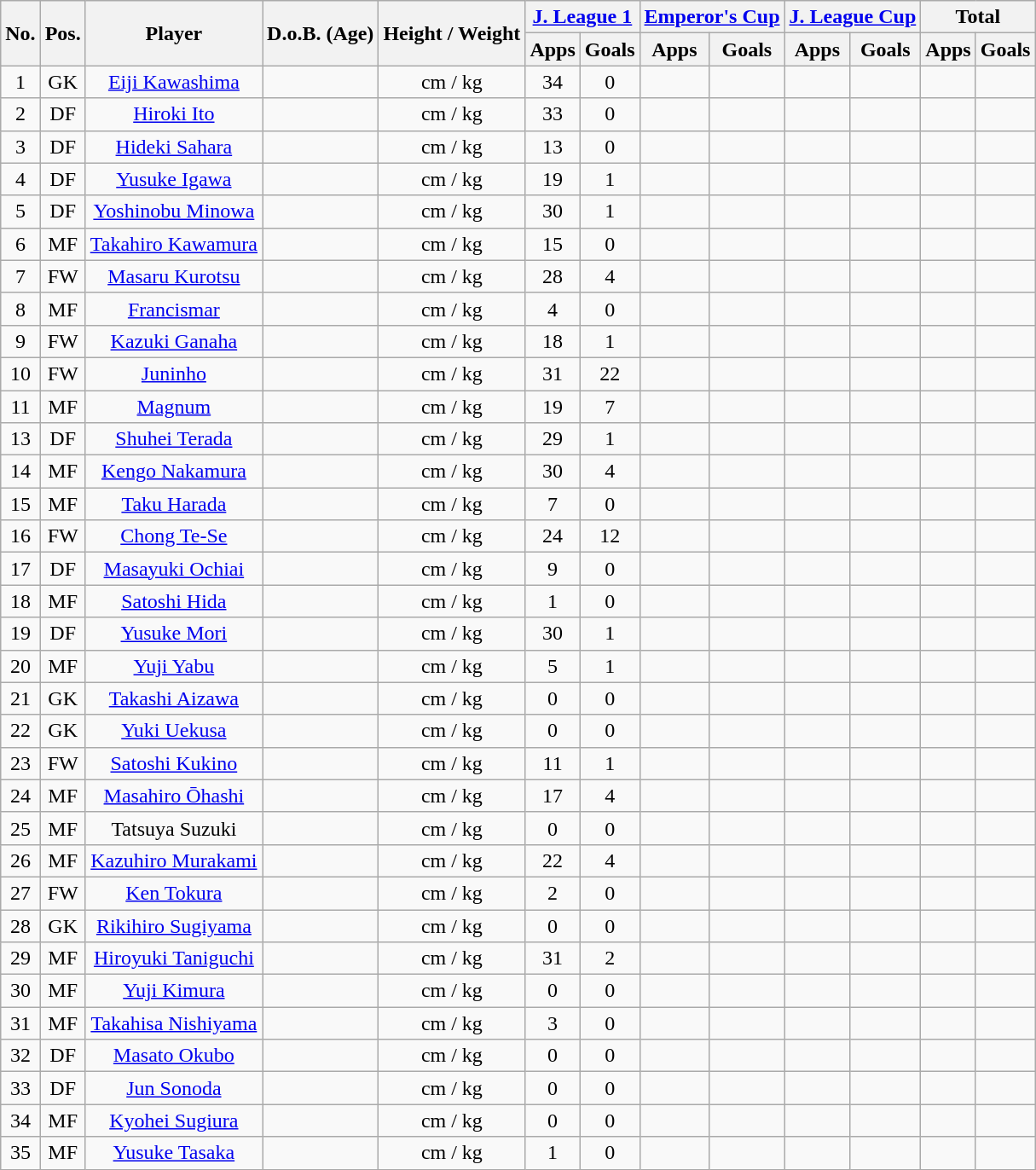<table class="wikitable" style="text-align:center;">
<tr>
<th rowspan="2">No.</th>
<th rowspan="2">Pos.</th>
<th rowspan="2">Player</th>
<th rowspan="2">D.o.B. (Age)</th>
<th rowspan="2">Height / Weight</th>
<th colspan="2"><a href='#'>J. League 1</a></th>
<th colspan="2"><a href='#'>Emperor's Cup</a></th>
<th colspan="2"><a href='#'>J. League Cup</a></th>
<th colspan="2">Total</th>
</tr>
<tr>
<th>Apps</th>
<th>Goals</th>
<th>Apps</th>
<th>Goals</th>
<th>Apps</th>
<th>Goals</th>
<th>Apps</th>
<th>Goals</th>
</tr>
<tr>
<td>1</td>
<td>GK</td>
<td><a href='#'>Eiji Kawashima</a></td>
<td></td>
<td>cm / kg</td>
<td>34</td>
<td>0</td>
<td></td>
<td></td>
<td></td>
<td></td>
<td></td>
<td></td>
</tr>
<tr>
<td>2</td>
<td>DF</td>
<td><a href='#'>Hiroki Ito</a></td>
<td></td>
<td>cm / kg</td>
<td>33</td>
<td>0</td>
<td></td>
<td></td>
<td></td>
<td></td>
<td></td>
<td></td>
</tr>
<tr>
<td>3</td>
<td>DF</td>
<td><a href='#'>Hideki Sahara</a></td>
<td></td>
<td>cm / kg</td>
<td>13</td>
<td>0</td>
<td></td>
<td></td>
<td></td>
<td></td>
<td></td>
<td></td>
</tr>
<tr>
<td>4</td>
<td>DF</td>
<td><a href='#'>Yusuke Igawa</a></td>
<td></td>
<td>cm / kg</td>
<td>19</td>
<td>1</td>
<td></td>
<td></td>
<td></td>
<td></td>
<td></td>
<td></td>
</tr>
<tr>
<td>5</td>
<td>DF</td>
<td><a href='#'>Yoshinobu Minowa</a></td>
<td></td>
<td>cm / kg</td>
<td>30</td>
<td>1</td>
<td></td>
<td></td>
<td></td>
<td></td>
<td></td>
<td></td>
</tr>
<tr>
<td>6</td>
<td>MF</td>
<td><a href='#'>Takahiro Kawamura</a></td>
<td></td>
<td>cm / kg</td>
<td>15</td>
<td>0</td>
<td></td>
<td></td>
<td></td>
<td></td>
<td></td>
<td></td>
</tr>
<tr>
<td>7</td>
<td>FW</td>
<td><a href='#'>Masaru Kurotsu</a></td>
<td></td>
<td>cm / kg</td>
<td>28</td>
<td>4</td>
<td></td>
<td></td>
<td></td>
<td></td>
<td></td>
<td></td>
</tr>
<tr>
<td>8</td>
<td>MF</td>
<td><a href='#'>Francismar</a></td>
<td></td>
<td>cm / kg</td>
<td>4</td>
<td>0</td>
<td></td>
<td></td>
<td></td>
<td></td>
<td></td>
<td></td>
</tr>
<tr>
<td>9</td>
<td>FW</td>
<td><a href='#'>Kazuki Ganaha</a></td>
<td></td>
<td>cm / kg</td>
<td>18</td>
<td>1</td>
<td></td>
<td></td>
<td></td>
<td></td>
<td></td>
<td></td>
</tr>
<tr>
<td>10</td>
<td>FW</td>
<td><a href='#'>Juninho</a></td>
<td></td>
<td>cm / kg</td>
<td>31</td>
<td>22</td>
<td></td>
<td></td>
<td></td>
<td></td>
<td></td>
<td></td>
</tr>
<tr>
<td>11</td>
<td>MF</td>
<td><a href='#'>Magnum</a></td>
<td></td>
<td>cm / kg</td>
<td>19</td>
<td>7</td>
<td></td>
<td></td>
<td></td>
<td></td>
<td></td>
<td></td>
</tr>
<tr>
<td>13</td>
<td>DF</td>
<td><a href='#'>Shuhei Terada</a></td>
<td></td>
<td>cm / kg</td>
<td>29</td>
<td>1</td>
<td></td>
<td></td>
<td></td>
<td></td>
<td></td>
<td></td>
</tr>
<tr>
<td>14</td>
<td>MF</td>
<td><a href='#'>Kengo Nakamura</a></td>
<td></td>
<td>cm / kg</td>
<td>30</td>
<td>4</td>
<td></td>
<td></td>
<td></td>
<td></td>
<td></td>
<td></td>
</tr>
<tr>
<td>15</td>
<td>MF</td>
<td><a href='#'>Taku Harada</a></td>
<td></td>
<td>cm / kg</td>
<td>7</td>
<td>0</td>
<td></td>
<td></td>
<td></td>
<td></td>
<td></td>
<td></td>
</tr>
<tr>
<td>16</td>
<td>FW</td>
<td><a href='#'>Chong Te-Se</a></td>
<td></td>
<td>cm / kg</td>
<td>24</td>
<td>12</td>
<td></td>
<td></td>
<td></td>
<td></td>
<td></td>
<td></td>
</tr>
<tr>
<td>17</td>
<td>DF</td>
<td><a href='#'>Masayuki Ochiai</a></td>
<td></td>
<td>cm / kg</td>
<td>9</td>
<td>0</td>
<td></td>
<td></td>
<td></td>
<td></td>
<td></td>
<td></td>
</tr>
<tr>
<td>18</td>
<td>MF</td>
<td><a href='#'>Satoshi Hida</a></td>
<td></td>
<td>cm / kg</td>
<td>1</td>
<td>0</td>
<td></td>
<td></td>
<td></td>
<td></td>
<td></td>
<td></td>
</tr>
<tr>
<td>19</td>
<td>DF</td>
<td><a href='#'>Yusuke Mori</a></td>
<td></td>
<td>cm / kg</td>
<td>30</td>
<td>1</td>
<td></td>
<td></td>
<td></td>
<td></td>
<td></td>
<td></td>
</tr>
<tr>
<td>20</td>
<td>MF</td>
<td><a href='#'>Yuji Yabu</a></td>
<td></td>
<td>cm / kg</td>
<td>5</td>
<td>1</td>
<td></td>
<td></td>
<td></td>
<td></td>
<td></td>
<td></td>
</tr>
<tr>
<td>21</td>
<td>GK</td>
<td><a href='#'>Takashi Aizawa</a></td>
<td></td>
<td>cm / kg</td>
<td>0</td>
<td>0</td>
<td></td>
<td></td>
<td></td>
<td></td>
<td></td>
<td></td>
</tr>
<tr>
<td>22</td>
<td>GK</td>
<td><a href='#'>Yuki Uekusa</a></td>
<td></td>
<td>cm / kg</td>
<td>0</td>
<td>0</td>
<td></td>
<td></td>
<td></td>
<td></td>
<td></td>
<td></td>
</tr>
<tr>
<td>23</td>
<td>FW</td>
<td><a href='#'>Satoshi Kukino</a></td>
<td></td>
<td>cm / kg</td>
<td>11</td>
<td>1</td>
<td></td>
<td></td>
<td></td>
<td></td>
<td></td>
<td></td>
</tr>
<tr>
<td>24</td>
<td>MF</td>
<td><a href='#'>Masahiro Ōhashi</a></td>
<td></td>
<td>cm / kg</td>
<td>17</td>
<td>4</td>
<td></td>
<td></td>
<td></td>
<td></td>
<td></td>
<td></td>
</tr>
<tr>
<td>25</td>
<td>MF</td>
<td>Tatsuya Suzuki</td>
<td></td>
<td>cm / kg</td>
<td>0</td>
<td>0</td>
<td></td>
<td></td>
<td></td>
<td></td>
<td></td>
<td></td>
</tr>
<tr>
<td>26</td>
<td>MF</td>
<td><a href='#'>Kazuhiro Murakami</a></td>
<td></td>
<td>cm / kg</td>
<td>22</td>
<td>4</td>
<td></td>
<td></td>
<td></td>
<td></td>
<td></td>
<td></td>
</tr>
<tr>
<td>27</td>
<td>FW</td>
<td><a href='#'>Ken Tokura</a></td>
<td></td>
<td>cm / kg</td>
<td>2</td>
<td>0</td>
<td></td>
<td></td>
<td></td>
<td></td>
<td></td>
<td></td>
</tr>
<tr>
<td>28</td>
<td>GK</td>
<td><a href='#'>Rikihiro Sugiyama</a></td>
<td></td>
<td>cm / kg</td>
<td>0</td>
<td>0</td>
<td></td>
<td></td>
<td></td>
<td></td>
<td></td>
<td></td>
</tr>
<tr>
<td>29</td>
<td>MF</td>
<td><a href='#'>Hiroyuki Taniguchi</a></td>
<td></td>
<td>cm / kg</td>
<td>31</td>
<td>2</td>
<td></td>
<td></td>
<td></td>
<td></td>
<td></td>
<td></td>
</tr>
<tr>
<td>30</td>
<td>MF</td>
<td><a href='#'>Yuji Kimura</a></td>
<td></td>
<td>cm / kg</td>
<td>0</td>
<td>0</td>
<td></td>
<td></td>
<td></td>
<td></td>
<td></td>
<td></td>
</tr>
<tr>
<td>31</td>
<td>MF</td>
<td><a href='#'>Takahisa Nishiyama</a></td>
<td></td>
<td>cm / kg</td>
<td>3</td>
<td>0</td>
<td></td>
<td></td>
<td></td>
<td></td>
<td></td>
<td></td>
</tr>
<tr>
<td>32</td>
<td>DF</td>
<td><a href='#'>Masato Okubo</a></td>
<td></td>
<td>cm / kg</td>
<td>0</td>
<td>0</td>
<td></td>
<td></td>
<td></td>
<td></td>
<td></td>
<td></td>
</tr>
<tr>
<td>33</td>
<td>DF</td>
<td><a href='#'>Jun Sonoda</a></td>
<td></td>
<td>cm / kg</td>
<td>0</td>
<td>0</td>
<td></td>
<td></td>
<td></td>
<td></td>
<td></td>
<td></td>
</tr>
<tr>
<td>34</td>
<td>MF</td>
<td><a href='#'>Kyohei Sugiura</a></td>
<td></td>
<td>cm / kg</td>
<td>0</td>
<td>0</td>
<td></td>
<td></td>
<td></td>
<td></td>
<td></td>
<td></td>
</tr>
<tr>
<td>35</td>
<td>MF</td>
<td><a href='#'>Yusuke Tasaka</a></td>
<td></td>
<td>cm / kg</td>
<td>1</td>
<td>0</td>
<td></td>
<td></td>
<td></td>
<td></td>
<td></td>
<td></td>
</tr>
</table>
